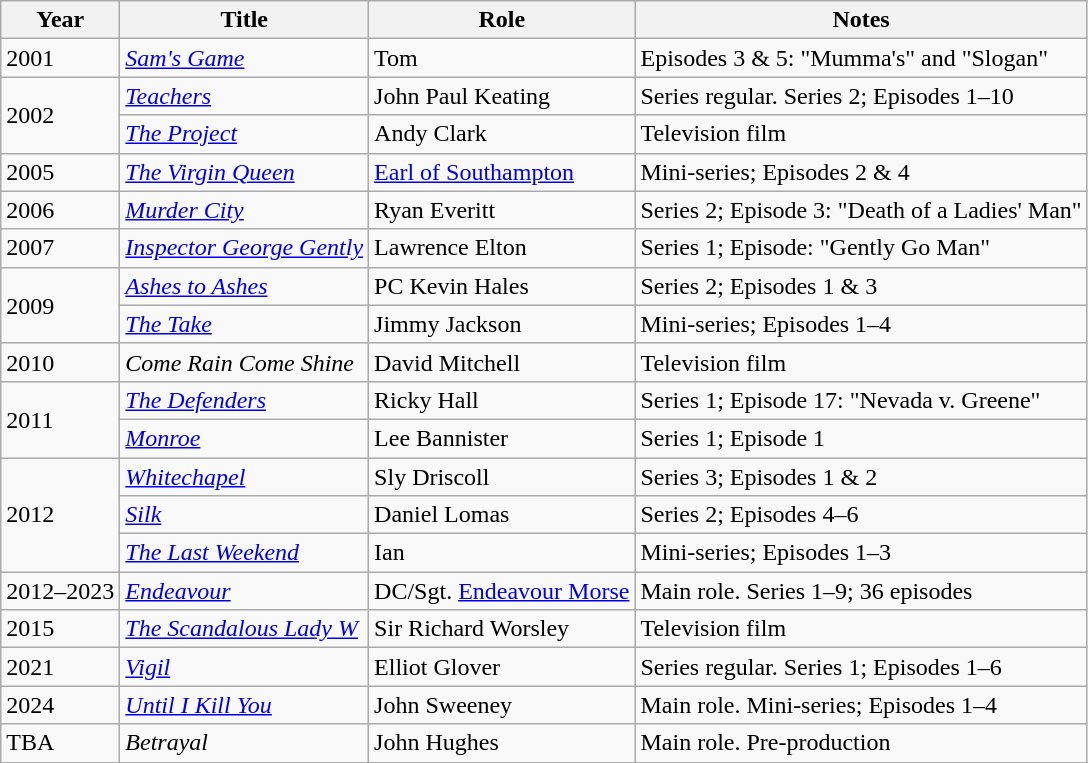<table class="wikitable sortable">
<tr>
<th>Year</th>
<th>Title</th>
<th>Role</th>
<th class="unsortable">Notes</th>
</tr>
<tr>
<td>2001</td>
<td><em><a href='#'>Sam's Game</a></em></td>
<td>Tom</td>
<td>Episodes 3 & 5: "Mumma's" and "Slogan"</td>
</tr>
<tr>
<td rowspan="2">2002</td>
<td><em><a href='#'>Teachers</a></em></td>
<td>John Paul Keating</td>
<td>Series regular. Series 2; Episodes 1–10</td>
</tr>
<tr>
<td><em><a href='#'>The Project</a></em></td>
<td>Andy Clark</td>
<td>Television film</td>
</tr>
<tr>
<td>2005</td>
<td><em><a href='#'>The Virgin Queen</a></em></td>
<td><a href='#'>Earl of Southampton</a></td>
<td>Mini-series; Episodes 2 & 4</td>
</tr>
<tr>
<td>2006</td>
<td><em><a href='#'>Murder City</a></em></td>
<td>Ryan Everitt</td>
<td>Series 2; Episode 3: "Death of a Ladies' Man"</td>
</tr>
<tr>
<td>2007</td>
<td><em><a href='#'>Inspector George Gently</a></em></td>
<td>Lawrence Elton</td>
<td>Series 1; Episode: "Gently Go Man"</td>
</tr>
<tr>
<td rowspan="2">2009</td>
<td><em><a href='#'>Ashes to Ashes</a></em></td>
<td>PC Kevin Hales</td>
<td>Series 2; Episodes 1 & 3</td>
</tr>
<tr>
<td><em><a href='#'>The Take</a></em></td>
<td>Jimmy Jackson</td>
<td>Mini-series; Episodes 1–4</td>
</tr>
<tr>
<td>2010</td>
<td><em>Come Rain Come Shine</em></td>
<td>David Mitchell</td>
<td>Television film</td>
</tr>
<tr>
<td rowspan="2">2011</td>
<td><em><a href='#'>The Defenders</a></em></td>
<td>Ricky Hall</td>
<td>Series 1; Episode 17: "Nevada v. Greene"</td>
</tr>
<tr>
<td><em><a href='#'>Monroe</a></em></td>
<td>Lee Bannister</td>
<td>Series 1; Episode 1</td>
</tr>
<tr>
<td rowspan="3">2012</td>
<td><em><a href='#'>Whitechapel</a></em></td>
<td>Sly Driscoll</td>
<td>Series 3; Episodes 1 & 2</td>
</tr>
<tr>
<td><em><a href='#'>Silk</a></em></td>
<td>Daniel Lomas</td>
<td>Series 2; Episodes 4–6</td>
</tr>
<tr>
<td><em><a href='#'>The Last Weekend</a></em></td>
<td>Ian</td>
<td>Mini-series; Episodes 1–3</td>
</tr>
<tr>
<td>2012–2023</td>
<td><em><a href='#'>Endeavour</a></em></td>
<td>DC/Sgt. <a href='#'>Endeavour Morse</a></td>
<td>Main role. Series 1–9; 36 episodes</td>
</tr>
<tr>
<td>2015</td>
<td><em><a href='#'>The Scandalous Lady W</a></em></td>
<td>Sir Richard Worsley</td>
<td>Television film</td>
</tr>
<tr>
<td>2021</td>
<td><em><a href='#'>Vigil</a></em></td>
<td>Elliot Glover</td>
<td>Series regular. Series 1; Episodes 1–6</td>
</tr>
<tr>
<td>2024</td>
<td><em><a href='#'>Until I Kill You</a></em></td>
<td>John Sweeney</td>
<td>Main role. Mini-series; Episodes 1–4</td>
</tr>
<tr>
<td>TBA</td>
<td><em>Betrayal</em></td>
<td>John Hughes</td>
<td>Main role. Pre-production</td>
</tr>
</table>
